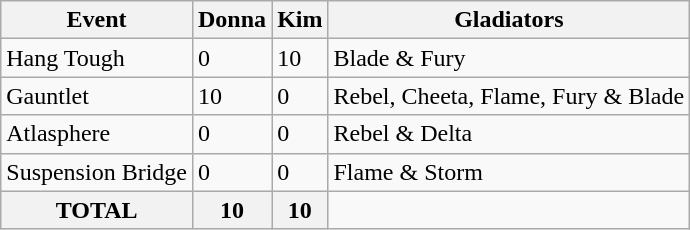<table class="wikitable">
<tr>
<th>Event</th>
<th>Donna</th>
<th>Kim</th>
<th>Gladiators</th>
</tr>
<tr>
<td>Hang Tough</td>
<td>0</td>
<td>10</td>
<td>Blade & Fury</td>
</tr>
<tr>
<td>Gauntlet</td>
<td>10</td>
<td>0</td>
<td>Rebel, Cheeta, Flame, Fury & Blade</td>
</tr>
<tr>
<td>Atlasphere</td>
<td>0</td>
<td>0</td>
<td>Rebel & Delta</td>
</tr>
<tr>
<td>Suspension Bridge</td>
<td>0</td>
<td>0</td>
<td>Flame & Storm</td>
</tr>
<tr>
<th>TOTAL</th>
<th>10</th>
<th>10</th>
</tr>
</table>
